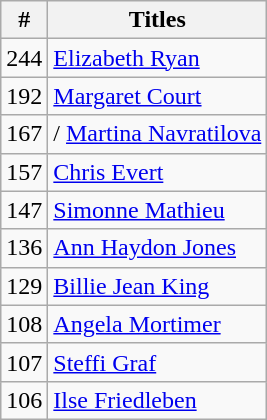<table class=wikitable style="display:inline-table;">
<tr>
<th>#</th>
<th>Titles</th>
</tr>
<tr>
<td>244</td>
<td> <a href='#'>Elizabeth Ryan</a></td>
</tr>
<tr>
<td>192</td>
<td> <a href='#'>Margaret Court</a></td>
</tr>
<tr>
<td>167</td>
<td>/ <a href='#'>Martina Navratilova</a></td>
</tr>
<tr>
<td>157</td>
<td> <a href='#'>Chris Evert</a></td>
</tr>
<tr>
<td>147</td>
<td> <a href='#'>Simonne Mathieu</a></td>
</tr>
<tr>
<td>136</td>
<td> <a href='#'>Ann Haydon Jones</a></td>
</tr>
<tr>
<td>129</td>
<td> <a href='#'>Billie Jean King</a></td>
</tr>
<tr>
<td>108</td>
<td> <a href='#'>Angela Mortimer</a></td>
</tr>
<tr>
<td>107</td>
<td> <a href='#'>Steffi Graf</a></td>
</tr>
<tr>
<td>106</td>
<td> <a href='#'>Ilse Friedleben</a></td>
</tr>
</table>
